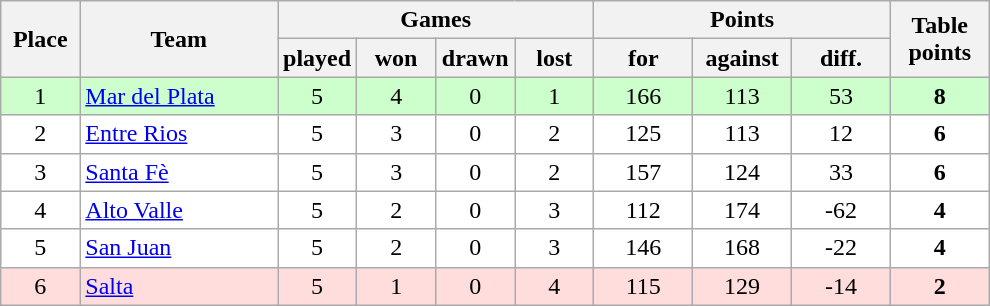<table class="wikitable">
<tr>
<th rowspan=2 width="8%">Place</th>
<th rowspan=2 width="20%">Team</th>
<th colspan=4 width="32%">Games</th>
<th colspan=3 width="30%">Points</th>
<th rowspan=2 width="10%">Table<br>points</th>
</tr>
<tr>
<th width="8%">played</th>
<th width="8%">won</th>
<th width="8%">drawn</th>
<th width="8%">lost</th>
<th width="10%">for</th>
<th width="10%">against</th>
<th width="10%">diff.</th>
</tr>
<tr align=center style="background: #ccffcc;">
<td>1</td>
<td align=left><a href='#'>Mar del Plata</a></td>
<td>5</td>
<td>4</td>
<td>0</td>
<td>1</td>
<td>166</td>
<td>113</td>
<td>53</td>
<td><strong>8</strong></td>
</tr>
<tr align=center style="background: #ffffff;">
<td>2</td>
<td align=left><a href='#'>Entre Rios</a></td>
<td>5</td>
<td>3</td>
<td>0</td>
<td>2</td>
<td>125</td>
<td>113</td>
<td>12</td>
<td><strong>6</strong></td>
</tr>
<tr align=center style="background: #ffffff;">
<td>3</td>
<td align=left><a href='#'>Santa Fè</a></td>
<td>5</td>
<td>3</td>
<td>0</td>
<td>2</td>
<td>157</td>
<td>124</td>
<td>33</td>
<td><strong>6</strong></td>
</tr>
<tr align=center style="background: #ffffff;">
<td>4</td>
<td align=left><a href='#'>Alto Valle</a></td>
<td>5</td>
<td>2</td>
<td>0</td>
<td>3</td>
<td>112</td>
<td>174</td>
<td>-62</td>
<td><strong>4</strong></td>
</tr>
<tr align=center style="background: #ffffff;">
<td>5</td>
<td align=left><a href='#'>San Juan</a></td>
<td>5</td>
<td>2</td>
<td>0</td>
<td>3</td>
<td>146</td>
<td>168</td>
<td>-22</td>
<td><strong>4</strong></td>
</tr>
<tr align=center style="background: #ffdddd;">
<td>6</td>
<td align=left><a href='#'>Salta</a></td>
<td>5</td>
<td>1</td>
<td>0</td>
<td>4</td>
<td>115</td>
<td>129</td>
<td>-14</td>
<td><strong>2</strong></td>
</tr>
</table>
